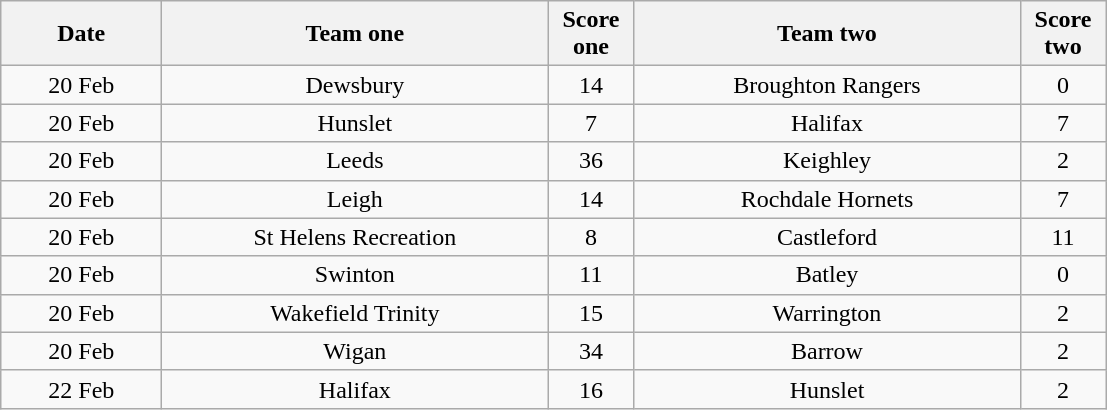<table class="wikitable" style="text-align: center">
<tr>
<th width=100>Date</th>
<th width=250>Team one</th>
<th width=50>Score one</th>
<th width=250>Team two</th>
<th width=50>Score two</th>
</tr>
<tr>
<td>20 Feb</td>
<td>Dewsbury</td>
<td>14</td>
<td>Broughton Rangers</td>
<td>0</td>
</tr>
<tr>
<td>20 Feb</td>
<td>Hunslet</td>
<td>7</td>
<td>Halifax</td>
<td>7</td>
</tr>
<tr>
<td>20 Feb</td>
<td>Leeds</td>
<td>36</td>
<td>Keighley</td>
<td>2</td>
</tr>
<tr>
<td>20 Feb</td>
<td>Leigh</td>
<td>14</td>
<td>Rochdale Hornets</td>
<td>7</td>
</tr>
<tr>
<td>20 Feb</td>
<td>St Helens Recreation</td>
<td>8</td>
<td>Castleford</td>
<td>11</td>
</tr>
<tr>
<td>20 Feb</td>
<td>Swinton</td>
<td>11</td>
<td>Batley</td>
<td>0</td>
</tr>
<tr>
<td>20 Feb</td>
<td>Wakefield Trinity</td>
<td>15</td>
<td>Warrington</td>
<td>2</td>
</tr>
<tr>
<td>20 Feb</td>
<td>Wigan</td>
<td>34</td>
<td>Barrow</td>
<td>2</td>
</tr>
<tr>
<td>22 Feb</td>
<td>Halifax</td>
<td>16</td>
<td>Hunslet</td>
<td>2</td>
</tr>
</table>
